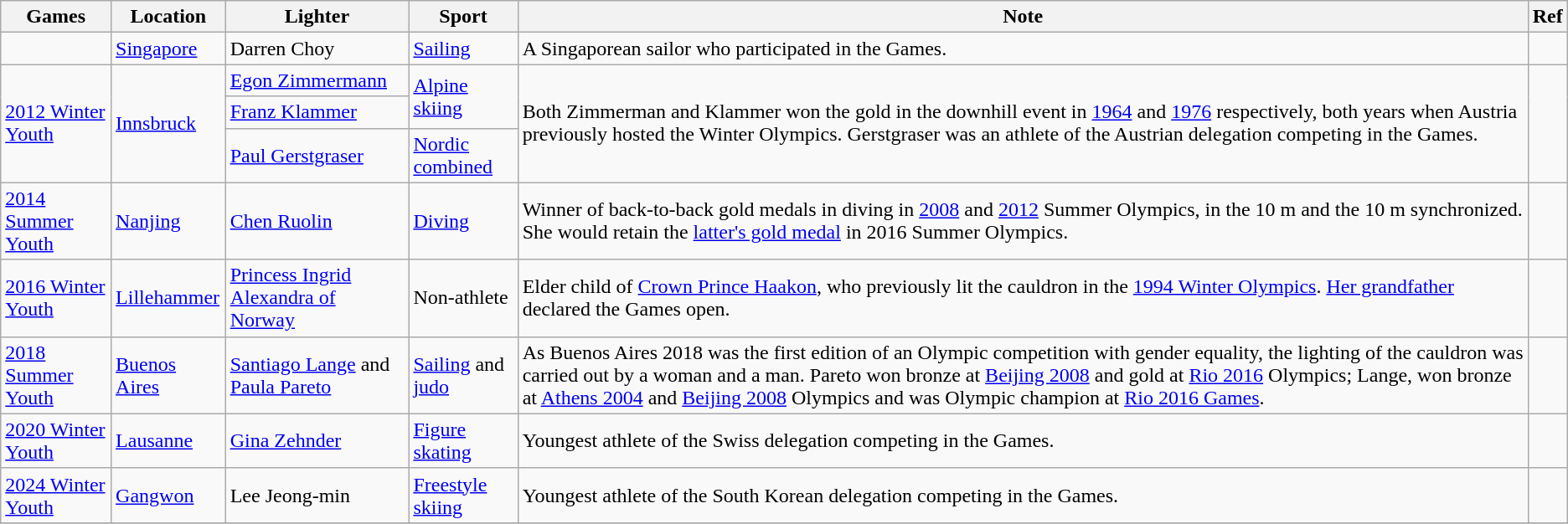<table class="wikitable sortable">
<tr>
<th>Games</th>
<th>Location</th>
<th>Lighter</th>
<th>Sport</th>
<th>Note</th>
<th>Ref</th>
</tr>
<tr>
<td></td>
<td><a href='#'>Singapore</a></td>
<td>Darren Choy</td>
<td><a href='#'>Sailing</a></td>
<td>A Singaporean sailor who participated in the Games.</td>
<td></td>
</tr>
<tr>
<td rowspan="3"><a href='#'>2012 Winter Youth</a></td>
<td rowspan="3"><a href='#'>Innsbruck</a></td>
<td><a href='#'>Egon Zimmermann</a></td>
<td rowspan="2"><a href='#'>Alpine skiing</a></td>
<td rowspan="3">Both Zimmerman and Klammer won the gold in the downhill event in <a href='#'>1964</a> and <a href='#'>1976</a> respectively, both years when Austria previously hosted the Winter Olympics. Gerstgraser was an athlete of the Austrian delegation competing in the Games.</td>
<td rowspan="3"></td>
</tr>
<tr>
<td><a href='#'>Franz Klammer</a></td>
</tr>
<tr>
<td><a href='#'>Paul Gerstgraser</a></td>
<td><a href='#'>Nordic combined</a></td>
</tr>
<tr>
<td><a href='#'>2014 Summer Youth</a></td>
<td><a href='#'>Nanjing</a></td>
<td><a href='#'>Chen Ruolin</a></td>
<td><a href='#'>Diving</a></td>
<td>Winner of back-to-back gold medals in diving in <a href='#'>2008</a> and <a href='#'>2012</a> Summer Olympics, in the 10 m and the 10 m synchronized. She would retain the <a href='#'>latter's gold medal</a> in 2016 Summer Olympics.</td>
<td></td>
</tr>
<tr>
<td><a href='#'>2016 Winter Youth</a></td>
<td><a href='#'>Lillehammer</a></td>
<td><a href='#'>Princess Ingrid Alexandra of Norway</a></td>
<td>Non-athlete</td>
<td>Elder child of <a href='#'>Crown Prince Haakon</a>, who previously lit the cauldron in the <a href='#'>1994 Winter Olympics</a>. <a href='#'>Her grandfather</a> declared the Games open.</td>
<td></td>
</tr>
<tr>
<td><a href='#'>2018 Summer Youth</a></td>
<td><a href='#'>Buenos Aires</a></td>
<td><a href='#'>Santiago Lange</a> and <a href='#'>Paula Pareto</a></td>
<td><a href='#'>Sailing</a> and <a href='#'>judo</a></td>
<td>As Buenos Aires 2018 was the first edition of an Olympic competition with gender equality, the lighting of the cauldron was carried out by a woman and a man. Pareto won bronze at <a href='#'>Beijing 2008</a> and gold at <a href='#'>Rio 2016</a> Olympics; Lange, won bronze at <a href='#'>Athens 2004</a> and <a href='#'>Beijing 2008</a> Olympics and was Olympic champion at <a href='#'>Rio 2016 Games</a>.</td>
<td></td>
</tr>
<tr>
<td><a href='#'>2020 Winter Youth</a></td>
<td><a href='#'>Lausanne</a></td>
<td><a href='#'>Gina Zehnder</a></td>
<td><a href='#'>Figure skating</a></td>
<td>Youngest athlete of the Swiss delegation competing in the Games.</td>
<td></td>
</tr>
<tr>
<td><a href='#'>2024 Winter Youth</a></td>
<td><a href='#'>Gangwon</a></td>
<td>Lee Jeong-min</td>
<td><a href='#'>Freestyle skiing</a></td>
<td>Youngest athlete of the South Korean delegation competing in the Games.</td>
<td></td>
</tr>
<tr>
</tr>
</table>
